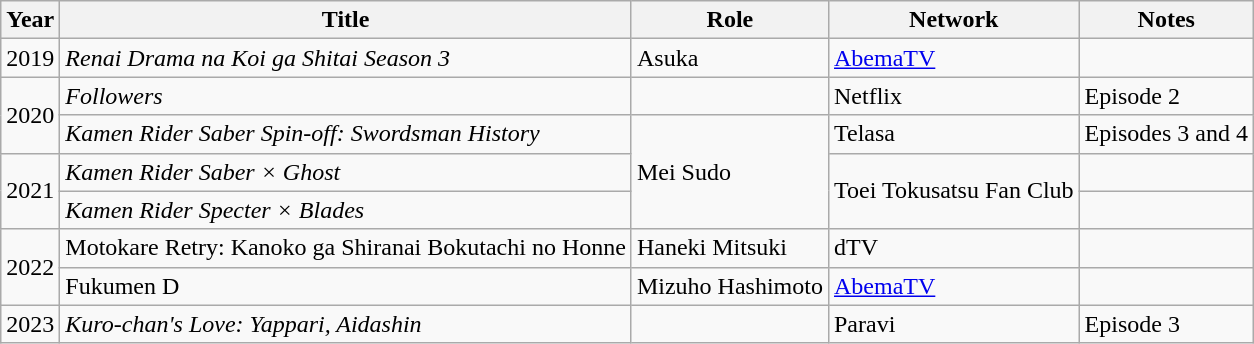<table class="wikitable sortable">
<tr>
<th>Year</th>
<th>Title</th>
<th>Role</th>
<th>Network</th>
<th class="unsortable">Notes</th>
</tr>
<tr>
<td>2019</td>
<td><em>Renai Drama na Koi ga Shitai Season 3</em></td>
<td>Asuka</td>
<td><a href='#'>AbemaTV</a></td>
<td></td>
</tr>
<tr>
<td rowspan=2>2020</td>
<td><em>Followers</em></td>
<td></td>
<td>Netflix</td>
<td>Episode 2</td>
</tr>
<tr>
<td><em>Kamen Rider Saber Spin-off: Swordsman History</em></td>
<td rowspan=3>Mei Sudo</td>
<td>Telasa</td>
<td>Episodes 3 and 4</td>
</tr>
<tr>
<td rowspan=2>2021</td>
<td><em>Kamen Rider Saber × Ghost</em></td>
<td rowspan=2>Toei Tokusatsu Fan Club</td>
<td></td>
</tr>
<tr>
<td><em>Kamen Rider Specter × Blades</em></td>
<td></td>
</tr>
<tr>
<td rowspan=2>2022</td>
<td>Motokare Retry: Kanoko ga Shiranai Bokutachi no Honne</td>
<td>Haneki Mitsuki</td>
<td>dTV</td>
</tr>
<tr>
<td>Fukumen D</td>
<td>Mizuho Hashimoto</td>
<td><a href='#'>AbemaTV</a></td>
<td></td>
</tr>
<tr>
<td>2023</td>
<td><em>Kuro-chan's Love: Yappari, Aidashin</em></td>
<td></td>
<td>Paravi</td>
<td>Episode 3</td>
</tr>
</table>
